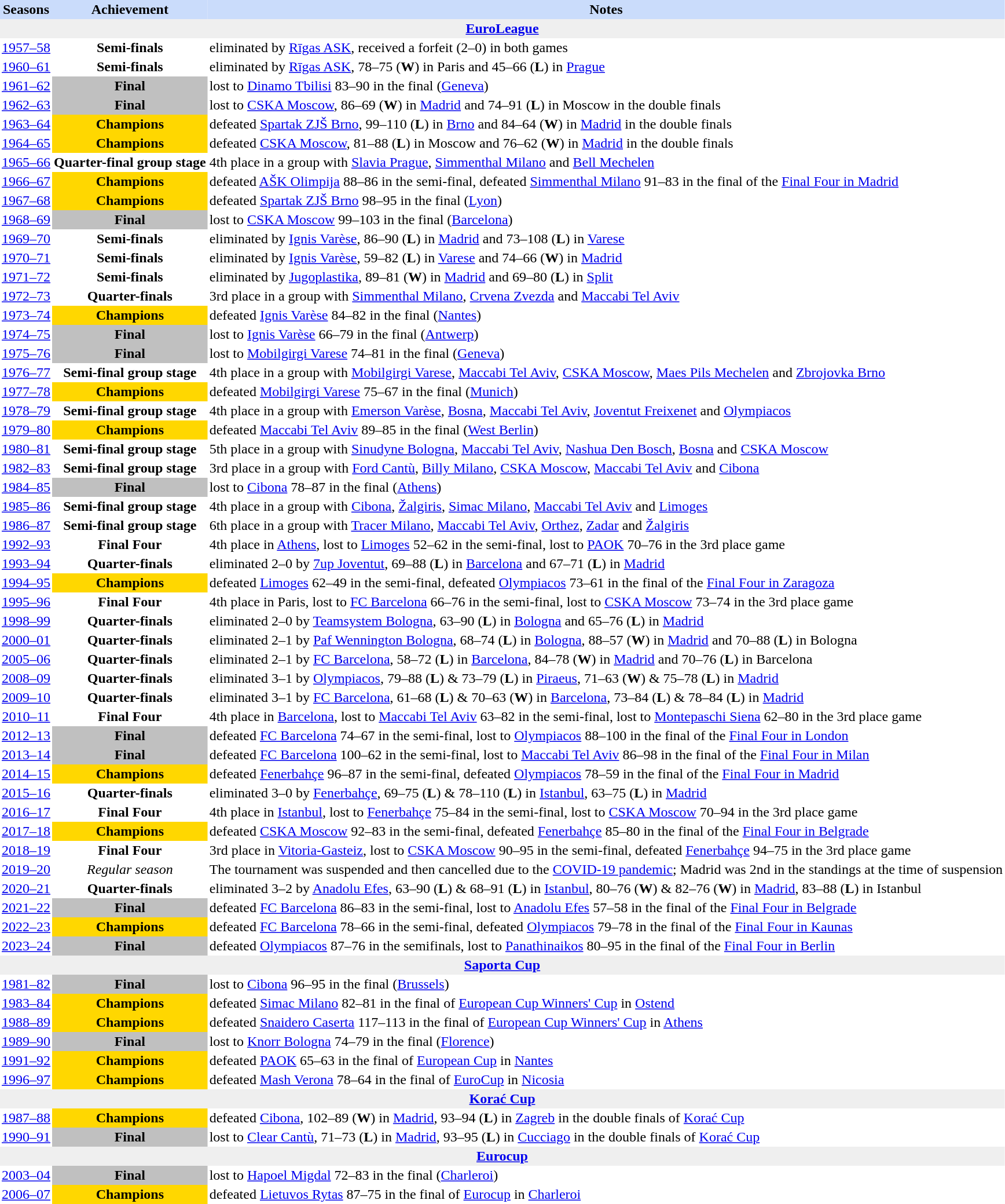<table class="toccolours" border="0" cellpadding="2" cellspacing="0" align="left" style="margin:0.5em;">
<tr bgcolor=#CADCFB>
<th>Seasons</th>
<th>Achievement</th>
<th>Notes</th>
</tr>
<tr>
<th colspan=4 bgcolor=#EFEFEF><a href='#'>EuroLeague</a></th>
</tr>
<tr>
<td align="center"><a href='#'>1957–58</a></td>
<td align="center"><strong>Semi-finals</strong></td>
<td align="left">eliminated by <a href='#'>Rīgas ASK</a>, received a forfeit (2–0) in both games</td>
</tr>
<tr>
<td align="center"><a href='#'>1960–61</a></td>
<td align="center"><strong>Semi-finals</strong></td>
<td align="left">eliminated by <a href='#'>Rīgas ASK</a>, 78–75 (<strong>W</strong>) in Paris and 45–66 (<strong>L</strong>) in <a href='#'>Prague</a></td>
</tr>
<tr>
<td align="center"><a href='#'>1961–62</a></td>
<td align="center" bgcolor= silver><strong>Final</strong></td>
<td align="left">lost to <a href='#'>Dinamo Tbilisi</a> 83–90 in the final (<a href='#'>Geneva</a>)</td>
</tr>
<tr>
<td align="center"><a href='#'>1962–63</a></td>
<td align="center" bgcolor= silver><strong>Final</strong></td>
<td align="left">lost to <a href='#'>CSKA Moscow</a>, 86–69 (<strong>W</strong>) in <a href='#'>Madrid</a> and 74–91 (<strong>L</strong>) in Moscow in the double finals</td>
</tr>
<tr>
<td align="center"><a href='#'>1963–64</a></td>
<td align="center" bgcolor="gold"><strong>Champions</strong></td>
<td align="left">defeated <a href='#'>Spartak ZJŠ Brno</a>, 99–110 (<strong>L</strong>) in <a href='#'>Brno</a> and 84–64 (<strong>W</strong>) in <a href='#'>Madrid</a> in the double finals</td>
</tr>
<tr>
<td align="center"><a href='#'>1964–65</a></td>
<td align="center" bgcolor="gold"><strong>Champions</strong></td>
<td align="left">defeated <a href='#'>CSKA Moscow</a>, 81–88 (<strong>L</strong>) in Moscow and 76–62 (<strong>W</strong>) in <a href='#'>Madrid</a> in the double finals</td>
</tr>
<tr>
<td align="center"><a href='#'>1965–66</a></td>
<td align="center"><strong>Quarter-final group stage</strong></td>
<td align="left">4th place in a group with <a href='#'>Slavia Prague</a>, <a href='#'>Simmenthal Milano</a> and <a href='#'>Bell Mechelen</a></td>
</tr>
<tr>
<td align="center"><a href='#'>1966–67</a></td>
<td align="center" bgcolor="gold"><strong>Champions</strong></td>
<td align="left">defeated <a href='#'>AŠK Olimpija</a> 88–86 in the semi-final, defeated <a href='#'>Simmenthal Milano</a> 91–83 in the final of the <a href='#'>Final Four in Madrid</a></td>
</tr>
<tr>
<td align="center"><a href='#'>1967–68</a></td>
<td align="center" bgcolor="gold"><strong>Champions</strong></td>
<td align="left">defeated <a href='#'>Spartak ZJŠ Brno</a> 98–95 in the final (<a href='#'>Lyon</a>)</td>
</tr>
<tr>
<td align="center"><a href='#'>1968–69</a></td>
<td align="center" bgcolor= silver><strong>Final</strong></td>
<td align="left">lost to <a href='#'>CSKA Moscow</a> 99–103 in the final (<a href='#'>Barcelona</a>)</td>
</tr>
<tr>
<td align="center"><a href='#'>1969–70</a></td>
<td align="center"><strong>Semi-finals</strong></td>
<td align="left">eliminated by <a href='#'>Ignis Varèse</a>, 86–90 (<strong>L</strong>) in <a href='#'>Madrid</a> and 73–108 (<strong>L</strong>) in <a href='#'>Varese</a></td>
</tr>
<tr>
<td align="center"><a href='#'>1970–71</a></td>
<td align="center"><strong>Semi-finals</strong></td>
<td align="left">eliminated by <a href='#'>Ignis Varèse</a>, 59–82 (<strong>L</strong>) in <a href='#'>Varese</a> and 74–66 (<strong>W</strong>) in <a href='#'>Madrid</a></td>
</tr>
<tr>
<td align="center"><a href='#'>1971–72</a></td>
<td align="center"><strong>Semi-finals</strong></td>
<td align="left">eliminated by <a href='#'>Jugoplastika</a>, 89–81 (<strong>W</strong>) in <a href='#'>Madrid</a> and 69–80 (<strong>L</strong>) in <a href='#'>Split</a></td>
</tr>
<tr>
<td align="center"><a href='#'>1972–73</a></td>
<td align="center"><strong>Quarter-finals</strong></td>
<td align="left">3rd place in a group with <a href='#'>Simmenthal Milano</a>, <a href='#'>Crvena Zvezda</a> and <a href='#'>Maccabi Tel Aviv</a></td>
</tr>
<tr>
<td align="center"><a href='#'>1973–74</a></td>
<td align="center" bgcolor="gold"><strong>Champions</strong></td>
<td align="left">defeated <a href='#'>Ignis Varèse</a> 84–82 in the final (<a href='#'>Nantes</a>)</td>
</tr>
<tr>
<td align="center"><a href='#'>1974–75</a></td>
<td align="center" bgcolor= silver><strong>Final</strong></td>
<td align="left">lost to <a href='#'>Ignis Varèse</a> 66–79 in the final (<a href='#'>Antwerp</a>)</td>
</tr>
<tr>
<td align="center"><a href='#'>1975–76</a></td>
<td align="center" bgcolor= silver><strong>Final</strong></td>
<td align="left">lost to <a href='#'>Mobilgirgi Varese</a> 74–81 in the final (<a href='#'>Geneva</a>)</td>
</tr>
<tr>
<td align="center"><a href='#'>1976–77</a></td>
<td align="center"><strong>Semi-final group stage</strong></td>
<td align="left">4th place in a group with <a href='#'>Mobilgirgi Varese</a>, <a href='#'>Maccabi Tel Aviv</a>, <a href='#'>CSKA Moscow</a>, <a href='#'>Maes Pils Mechelen</a> and <a href='#'>Zbrojovka Brno</a></td>
</tr>
<tr>
<td align="center"><a href='#'>1977–78</a></td>
<td align="center" bgcolor="gold"><strong>Champions</strong></td>
<td align="left">defeated <a href='#'>Mobilgirgi Varese</a> 75–67 in the final (<a href='#'>Munich</a>)</td>
</tr>
<tr>
<td align="center"><a href='#'>1978–79</a></td>
<td align="center"><strong>Semi-final group stage</strong></td>
<td align="left">4th place in a group with <a href='#'>Emerson Varèse</a>, <a href='#'>Bosna</a>, <a href='#'>Maccabi Tel Aviv</a>, <a href='#'>Joventut Freixenet</a> and <a href='#'>Olympiacos</a></td>
</tr>
<tr>
<td align="center"><a href='#'>1979–80</a></td>
<td align="center" bgcolor="gold"><strong>Champions</strong></td>
<td align="left">defeated <a href='#'>Maccabi Tel Aviv</a> 89–85 in the final (<a href='#'>West Berlin</a>)</td>
</tr>
<tr>
<td align="center"><a href='#'>1980–81</a></td>
<td align="center"><strong>Semi-final group stage</strong></td>
<td align="left">5th place in a group with <a href='#'>Sinudyne Bologna</a>, <a href='#'>Maccabi Tel Aviv</a>, <a href='#'>Nashua Den Bosch</a>, <a href='#'>Bosna</a> and <a href='#'>CSKA Moscow</a></td>
</tr>
<tr>
<td align="center"><a href='#'>1982–83</a></td>
<td align="center"><strong>Semi-final group stage</strong></td>
<td align="left">3rd place in a group with <a href='#'>Ford Cantù</a>, <a href='#'>Billy Milano</a>, <a href='#'>CSKA Moscow</a>, <a href='#'>Maccabi Tel Aviv</a> and <a href='#'>Cibona</a></td>
</tr>
<tr>
<td align="center"><a href='#'>1984–85</a></td>
<td align="center" bgcolor= silver><strong>Final</strong></td>
<td align="left">lost to <a href='#'>Cibona</a> 78–87 in the final (<a href='#'>Athens</a>)</td>
</tr>
<tr>
<td align="center"><a href='#'>1985–86</a></td>
<td align="center"><strong>Semi-final group stage</strong></td>
<td align="left">4th place in a group with <a href='#'>Cibona</a>, <a href='#'>Žalgiris</a>, <a href='#'>Simac Milano</a>, <a href='#'>Maccabi Tel Aviv</a> and <a href='#'>Limoges</a></td>
</tr>
<tr>
<td align="center"><a href='#'>1986–87</a></td>
<td align="center"><strong>Semi-final group stage</strong></td>
<td align="left">6th place in a group with <a href='#'>Tracer Milano</a>, <a href='#'>Maccabi Tel Aviv</a>, <a href='#'>Orthez</a>, <a href='#'>Zadar</a> and <a href='#'>Žalgiris</a></td>
</tr>
<tr>
<td align="center"><a href='#'>1992–93</a></td>
<td align="center"><strong>Final Four</strong></td>
<td align="left">4th place in <a href='#'>Athens</a>, lost to <a href='#'>Limoges</a> 52–62 in the semi-final, lost to <a href='#'>PAOK</a> 70–76 in the 3rd place game</td>
</tr>
<tr>
<td align="center"><a href='#'>1993–94</a></td>
<td align="center"><strong>Quarter-finals</strong></td>
<td align="left">eliminated 2–0 by <a href='#'>7up Joventut</a>, 69–88 (<strong>L</strong>) in <a href='#'>Barcelona</a> and 67–71 (<strong>L</strong>) in <a href='#'>Madrid</a></td>
</tr>
<tr>
<td align="center"><a href='#'>1994–95</a></td>
<td align="center" bgcolor="gold"><strong>Champions</strong></td>
<td align="left">defeated <a href='#'>Limoges</a> 62–49 in the semi-final, defeated <a href='#'>Olympiacos</a> 73–61 in the final of the <a href='#'>Final Four in Zaragoza</a></td>
</tr>
<tr>
<td align="center"><a href='#'>1995–96</a></td>
<td align="center"><strong>Final Four</strong></td>
<td align="left">4th place in Paris, lost to <a href='#'>FC Barcelona</a> 66–76 in the semi-final, lost to <a href='#'>CSKA Moscow</a> 73–74 in the 3rd place game</td>
</tr>
<tr>
<td align="center"><a href='#'>1998–99</a></td>
<td align="center"><strong>Quarter-finals</strong></td>
<td align="left">eliminated 2–0 by <a href='#'>Teamsystem Bologna</a>, 63–90 (<strong>L</strong>) in <a href='#'>Bologna</a> and 65–76 (<strong>L</strong>) in <a href='#'>Madrid</a></td>
</tr>
<tr>
<td align="center"><a href='#'>2000–01</a></td>
<td align="center"><strong>Quarter-finals</strong></td>
<td align="left">eliminated 2–1 by <a href='#'>Paf Wennington Bologna</a>, 68–74 (<strong>L</strong>) in <a href='#'>Bologna</a>, 88–57 (<strong>W</strong>) in <a href='#'>Madrid</a> and 70–88 (<strong>L</strong>) in Bologna</td>
</tr>
<tr>
<td align="center"><a href='#'>2005–06</a></td>
<td align="center"><strong>Quarter-finals</strong></td>
<td align="left">eliminated 2–1 by <a href='#'>FC Barcelona</a>, 58–72 (<strong>L</strong>) in <a href='#'>Barcelona</a>, 84–78 (<strong>W</strong>) in <a href='#'>Madrid</a> and 70–76 (<strong>L</strong>) in Barcelona</td>
</tr>
<tr>
<td align="center"><a href='#'>2008–09</a></td>
<td align="center"><strong>Quarter-finals</strong></td>
<td align="left">eliminated 3–1 by <a href='#'>Olympiacos</a>, 79–88 (<strong>L</strong>) & 73–79 (<strong>L</strong>) in <a href='#'>Piraeus</a>, 71–63 (<strong>W</strong>) & 75–78 (<strong>L</strong>) in <a href='#'>Madrid</a></td>
</tr>
<tr>
<td align="center"><a href='#'>2009–10</a></td>
<td align="center"><strong>Quarter-finals</strong></td>
<td align="left">eliminated 3–1 by <a href='#'>FC Barcelona</a>, 61–68 (<strong>L</strong>) & 70–63 (<strong>W</strong>) in <a href='#'>Barcelona</a>, 73–84 (<strong>L</strong>) & 78–84 (<strong>L</strong>) in <a href='#'>Madrid</a></td>
</tr>
<tr>
<td align="center"><a href='#'>2010–11</a></td>
<td align="center"><strong>Final Four</strong></td>
<td align="left">4th place in <a href='#'>Barcelona</a>, lost to <a href='#'>Maccabi Tel Aviv</a> 63–82 in the semi-final, lost to <a href='#'>Montepaschi Siena</a> 62–80 in the 3rd place game</td>
</tr>
<tr>
<td align="center"><a href='#'>2012–13</a></td>
<td align="center" bgcolor= silver><strong>Final</strong></td>
<td align="left">defeated <a href='#'>FC Barcelona</a> 74–67 in the semi-final, lost to <a href='#'>Olympiacos</a> 88–100 in the final of the <a href='#'>Final Four in London</a></td>
</tr>
<tr>
<td align="center"><a href='#'>2013–14</a></td>
<td align="center" bgcolor= silver><strong>Final</strong></td>
<td align="left">defeated <a href='#'>FC Barcelona</a> 100–62 in the semi-final, lost to <a href='#'>Maccabi Tel Aviv</a> 86–98 in the final of the <a href='#'>Final Four in Milan</a></td>
</tr>
<tr>
<td align="center"><a href='#'>2014–15</a></td>
<td align="center" bgcolor= gold><strong>Champions</strong></td>
<td align="left">defeated <a href='#'>Fenerbahçe</a> 96–87 in the semi-final, defeated <a href='#'>Olympiacos</a> 78–59 in the final of the <a href='#'>Final Four in Madrid</a></td>
</tr>
<tr>
<td align="center"><a href='#'>2015–16</a></td>
<td align="center"><strong>Quarter-finals</strong></td>
<td align="left">eliminated 3–0 by <a href='#'>Fenerbahçe</a>, 69–75 (<strong>L</strong>) & 78–110 (<strong>L</strong>) in <a href='#'>Istanbul</a>, 63–75 (<strong>L</strong>) in <a href='#'>Madrid</a></td>
</tr>
<tr>
<td align="center"><a href='#'>2016–17</a></td>
<td align="center"><strong>Final Four</strong></td>
<td align="left">4th place in <a href='#'>Istanbul</a>, lost to <a href='#'>Fenerbahçe</a> 75–84 in the semi-final, lost to <a href='#'>CSKA Moscow</a> 70–94 in the 3rd place game</td>
</tr>
<tr>
<td align="center"><a href='#'>2017–18</a></td>
<td align="center" bgcolor= gold><strong>Champions</strong></td>
<td align="left">defeated <a href='#'>CSKA Moscow</a> 92–83 in the semi-final, defeated <a href='#'>Fenerbahçe</a> 85–80 in the final of the <a href='#'>Final Four in Belgrade</a></td>
</tr>
<tr>
<td align="center"><a href='#'>2018–19</a></td>
<td align="center"><strong>Final Four</strong></td>
<td align="left">3rd place in <a href='#'>Vitoria-Gasteiz</a>, lost to <a href='#'>CSKA Moscow</a> 90–95 in the semi-final, defeated <a href='#'>Fenerbahçe</a> 94–75 in the 3rd place game</td>
</tr>
<tr>
<td align="center"><a href='#'>2019–20</a></td>
<td align="center"><em>Regular season</em></td>
<td align="left">The tournament was suspended and then cancelled due to the <a href='#'>COVID-19 pandemic</a>; Madrid was 2nd in the standings at the time of suspension</td>
</tr>
<tr>
<td align="center"><a href='#'>2020–21</a></td>
<td align="center"><strong>Quarter-finals</strong></td>
<td align="left">eliminated 3–2 by <a href='#'>Anadolu Efes</a>, 63–90 (<strong>L</strong>) & 68–91 (<strong>L</strong>) in <a href='#'>Istanbul</a>, 80–76 (<strong>W</strong>) & 82–76 (<strong>W</strong>) in <a href='#'>Madrid</a>, 83–88 (<strong>L</strong>) in Istanbul</td>
</tr>
<tr>
<td align="center"><a href='#'>2021–22</a></td>
<td align="center" bgcolor= silver><strong>Final</strong></td>
<td align="left">defeated <a href='#'>FC Barcelona</a> 86–83 in the semi-final, lost to <a href='#'>Anadolu Efes</a> 57–58 in the final of the <a href='#'>Final Four in Belgrade</a></td>
</tr>
<tr>
<td align="center"><a href='#'>2022–23</a></td>
<td align="center" bgcolor= gold><strong>Champions</strong></td>
<td align="left">defeated <a href='#'>FC Barcelona</a> 78–66 in the semi-final, defeated <a href='#'>Olympiacos</a> 79–78 in the final of the <a href='#'>Final Four in Kaunas</a></td>
</tr>
<tr>
<td align="center"><a href='#'>2023–24</a></td>
<td align="center" bgcolor= silver><strong>Final</strong></td>
<td align="left">defeated <a href='#'>Olympiacos</a> 87–76 in the semifinals, lost to <a href='#'>Panathinaikos</a> 80–95 in the final of the <a href='#'>Final Four in Berlin</a></td>
</tr>
<tr>
<th colspan=4 bgcolor=#EFEFEF><a href='#'>Saporta Cup</a></th>
</tr>
<tr>
<td align="center"><a href='#'>1981–82</a></td>
<td align="center" bgcolor= silver><strong>Final</strong></td>
<td align="left">lost to <a href='#'>Cibona</a> 96–95 in the final (<a href='#'>Brussels</a>)</td>
</tr>
<tr>
<td align="center"><a href='#'>1983–84</a></td>
<td align="center" bgcolor="gold"><strong>Champions</strong></td>
<td align="left">defeated <a href='#'>Simac Milano</a> 82–81 in the final of <a href='#'>European Cup Winners' Cup</a> in <a href='#'>Ostend</a></td>
</tr>
<tr>
<td align="center"><a href='#'>1988–89</a></td>
<td align="center" bgcolor="gold"><strong>Champions</strong></td>
<td align="left">defeated <a href='#'>Snaidero Caserta</a> 117–113 in the final of <a href='#'>European Cup Winners' Cup</a> in <a href='#'>Athens</a></td>
</tr>
<tr>
<td align="center"><a href='#'>1989–90</a></td>
<td align="center" bgcolor= silver><strong>Final</strong></td>
<td align="left">lost to <a href='#'>Knorr Bologna</a> 74–79 in the final (<a href='#'>Florence</a>)</td>
</tr>
<tr>
<td align="center"><a href='#'>1991–92</a></td>
<td align="center" bgcolor="gold"><strong>Champions</strong></td>
<td align="left">defeated <a href='#'>PAOK</a> 65–63 in the final of <a href='#'>European Cup</a> in <a href='#'>Nantes</a></td>
</tr>
<tr>
<td align="center"><a href='#'>1996–97</a></td>
<td align="center" bgcolor="gold"><strong>Champions</strong></td>
<td align="left">defeated <a href='#'>Mash Verona</a> 78–64 in the final of <a href='#'>EuroCup</a> in <a href='#'>Nicosia</a></td>
</tr>
<tr>
<th colspan=4 bgcolor=#EFEFEF><a href='#'>Korać Cup</a></th>
</tr>
<tr>
<td align="center"><a href='#'>1987–88</a></td>
<td align="center" bgcolor="gold"><strong>Champions</strong></td>
<td align="left">defeated <a href='#'>Cibona</a>, 102–89 (<strong>W</strong>) in <a href='#'>Madrid</a>, 93–94 (<strong>L</strong>) in <a href='#'>Zagreb</a> in the double finals of <a href='#'>Korać Cup</a></td>
</tr>
<tr>
<td align="center"><a href='#'>1990–91</a></td>
<td align="center" bgcolor= silver><strong>Final</strong></td>
<td align="left">lost to <a href='#'>Clear Cantù</a>, 71–73 (<strong>L</strong>) in <a href='#'>Madrid</a>, 93–95 (<strong>L</strong>) in <a href='#'>Cucciago</a> in the double finals of <a href='#'>Korać Cup</a></td>
</tr>
<tr>
<th colspan=4 bgcolor=#EFEFEF><a href='#'>Eurocup</a></th>
</tr>
<tr>
<td align="center"><a href='#'>2003–04</a></td>
<td align="center" bgcolor= silver><strong>Final</strong></td>
<td align="left">lost to <a href='#'>Hapoel Migdal</a> 72–83 in the final (<a href='#'>Charleroi</a>)</td>
</tr>
<tr>
<td align="center"><a href='#'>2006–07</a></td>
<td align="center" bgcolor="gold"><strong>Champions</strong></td>
<td align="left">defeated <a href='#'>Lietuvos Rytas</a> 87–75 in the final of <a href='#'>Eurocup</a> in <a href='#'>Charleroi</a></td>
</tr>
</table>
